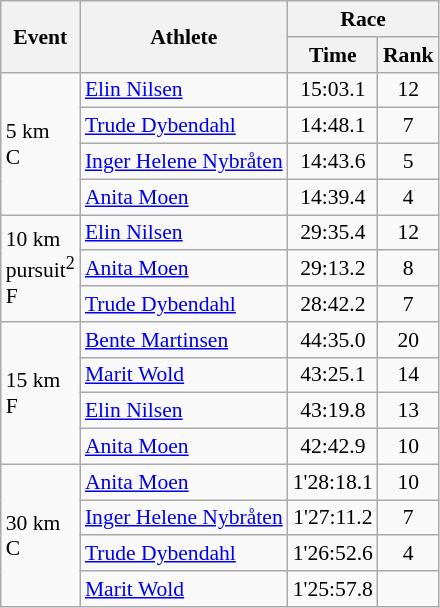<table class="wikitable" style="font-size:90%">
<tr>
<th rowspan=2>Event</th>
<th rowspan=2>Athlete</th>
<th colspan=2>Race</th>
</tr>
<tr>
<th>Time</th>
<th>Rank</th>
</tr>
<tr>
<td rowspan=4>5 km <br> C</td>
<td><a href='#'>Elin Nilsen</a></td>
<td align=center>15:03.1</td>
<td align=center>12</td>
</tr>
<tr>
<td><a href='#'>Trude Dybendahl</a></td>
<td align=center>14:48.1</td>
<td align=center>7</td>
</tr>
<tr>
<td><a href='#'>Inger Helene Nybråten</a></td>
<td align=center>14:43.6</td>
<td align=center>5</td>
</tr>
<tr>
<td><a href='#'>Anita Moen</a></td>
<td align=center>14:39.4</td>
<td align=center>4</td>
</tr>
<tr>
<td rowspan=3>10 km <br> pursuit<sup>2</sup> <br> F</td>
<td><a href='#'>Elin Nilsen</a></td>
<td align=center>29:35.4</td>
<td align=center>12</td>
</tr>
<tr>
<td><a href='#'>Anita Moen</a></td>
<td align=center>29:13.2</td>
<td align=center>8</td>
</tr>
<tr>
<td><a href='#'>Trude Dybendahl</a></td>
<td align=center>28:42.2</td>
<td align=center>7</td>
</tr>
<tr>
<td rowspan=4>15 km <br> F</td>
<td><a href='#'>Bente Martinsen</a></td>
<td align=center>44:35.0</td>
<td align=center>20</td>
</tr>
<tr>
<td><a href='#'>Marit Wold</a></td>
<td align=center>43:25.1</td>
<td align=center>14</td>
</tr>
<tr>
<td><a href='#'>Elin Nilsen</a></td>
<td align=center>43:19.8</td>
<td align=center>13</td>
</tr>
<tr>
<td><a href='#'>Anita Moen</a></td>
<td align=center>42:42.9</td>
<td align=center>10</td>
</tr>
<tr>
<td rowspan=4>30 km <br> C</td>
<td><a href='#'>Anita Moen</a></td>
<td align=center>1'28:18.1</td>
<td align=center>10</td>
</tr>
<tr>
<td><a href='#'>Inger Helene Nybråten</a></td>
<td align=center>1'27:11.2</td>
<td align=center>7</td>
</tr>
<tr>
<td><a href='#'>Trude Dybendahl</a></td>
<td align=center>1'26:52.6</td>
<td align=center>4</td>
</tr>
<tr>
<td><a href='#'>Marit Wold</a></td>
<td align=center>1'25:57.8</td>
<td align=center></td>
</tr>
</table>
